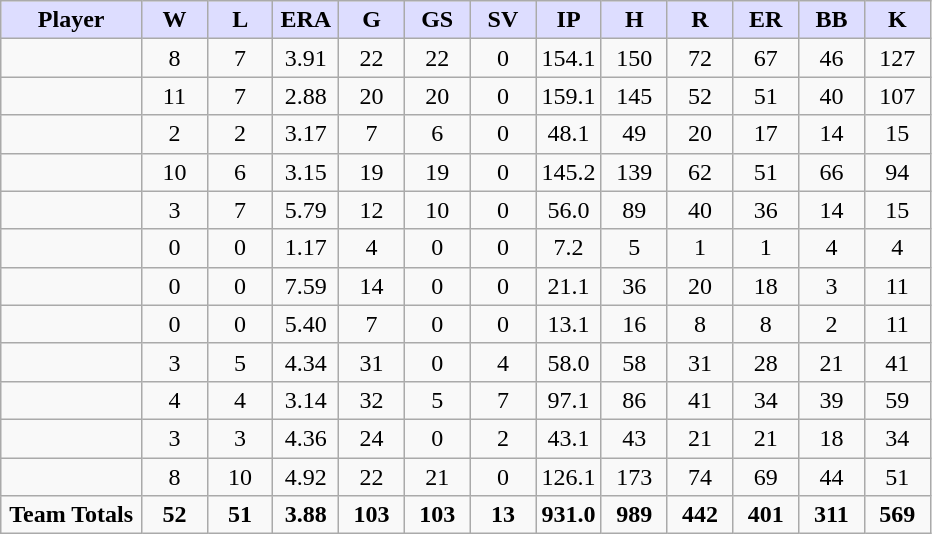<table class="wikitable sortable" style="text-align:center;">
<tr>
<th style="background:#ddf; width:15%;"><strong>Player</strong></th>
<th style="background:#ddf; width:7%;"><strong>W</strong></th>
<th style="background:#ddf; width:7%;"><strong>L</strong></th>
<th style="background:#ddf; width:7%;"><strong>ERA</strong></th>
<th style="background:#ddf; width:7%;"><strong>G</strong></th>
<th style="background:#ddf; width:7%;"><strong>GS</strong></th>
<th style="background:#ddf; width:7%;"><strong>SV</strong></th>
<th style="background:#ddf; width:7%;"><strong>IP</strong></th>
<th style="background:#ddf; width:7%;"><strong>H</strong></th>
<th style="background:#ddf; width:7%;"><strong>R</strong></th>
<th style="background:#ddf; width:7%;"><strong>ER</strong></th>
<th style="background:#ddf; width:7%;"><strong>BB</strong></th>
<th style="background:#ddf; width:7%;"><strong>K</strong></th>
</tr>
<tr>
<td align=left></td>
<td>8</td>
<td>7</td>
<td>3.91</td>
<td>22</td>
<td>22</td>
<td>0</td>
<td>154.1</td>
<td>150</td>
<td>72</td>
<td>67</td>
<td>46</td>
<td>127</td>
</tr>
<tr>
<td align=left></td>
<td>11</td>
<td>7</td>
<td>2.88</td>
<td>20</td>
<td>20</td>
<td>0</td>
<td>159.1</td>
<td>145</td>
<td>52</td>
<td>51</td>
<td>40</td>
<td>107</td>
</tr>
<tr>
<td align=left></td>
<td>2</td>
<td>2</td>
<td>3.17</td>
<td>7</td>
<td>6</td>
<td>0</td>
<td>48.1</td>
<td>49</td>
<td>20</td>
<td>17</td>
<td>14</td>
<td>15</td>
</tr>
<tr>
<td align=left></td>
<td>10</td>
<td>6</td>
<td>3.15</td>
<td>19</td>
<td>19</td>
<td>0</td>
<td>145.2</td>
<td>139</td>
<td>62</td>
<td>51</td>
<td>66</td>
<td>94</td>
</tr>
<tr>
<td align=left></td>
<td>3</td>
<td>7</td>
<td>5.79</td>
<td>12</td>
<td>10</td>
<td>0</td>
<td>56.0</td>
<td>89</td>
<td>40</td>
<td>36</td>
<td>14</td>
<td>15</td>
</tr>
<tr>
<td align=left></td>
<td>0</td>
<td>0</td>
<td>1.17</td>
<td>4</td>
<td>0</td>
<td>0</td>
<td>7.2</td>
<td>5</td>
<td>1</td>
<td>1</td>
<td>4</td>
<td>4</td>
</tr>
<tr>
<td align=left></td>
<td>0</td>
<td>0</td>
<td>7.59</td>
<td>14</td>
<td>0</td>
<td>0</td>
<td>21.1</td>
<td>36</td>
<td>20</td>
<td>18</td>
<td>3</td>
<td>11</td>
</tr>
<tr>
<td align=left></td>
<td>0</td>
<td>0</td>
<td>5.40</td>
<td>7</td>
<td>0</td>
<td>0</td>
<td>13.1</td>
<td>16</td>
<td>8</td>
<td>8</td>
<td>2</td>
<td>11</td>
</tr>
<tr>
<td align=left></td>
<td>3</td>
<td>5</td>
<td>4.34</td>
<td>31</td>
<td>0</td>
<td>4</td>
<td>58.0</td>
<td>58</td>
<td>31</td>
<td>28</td>
<td>21</td>
<td>41</td>
</tr>
<tr>
<td align=left></td>
<td>4</td>
<td>4</td>
<td>3.14</td>
<td>32</td>
<td>5</td>
<td>7</td>
<td>97.1</td>
<td>86</td>
<td>41</td>
<td>34</td>
<td>39</td>
<td>59</td>
</tr>
<tr>
<td align=left></td>
<td>3</td>
<td>3</td>
<td>4.36</td>
<td>24</td>
<td>0</td>
<td>2</td>
<td>43.1</td>
<td>43</td>
<td>21</td>
<td>21</td>
<td>18</td>
<td>34</td>
</tr>
<tr>
<td align=left></td>
<td>8</td>
<td>10</td>
<td>4.92</td>
<td>22</td>
<td>21</td>
<td>0</td>
<td>126.1</td>
<td>173</td>
<td>74</td>
<td>69</td>
<td>44</td>
<td>51</td>
</tr>
<tr sort="classbottom">
<td><strong>Team Totals</strong></td>
<td><strong>52</strong></td>
<td><strong>51</strong></td>
<td><strong>3.88</strong></td>
<td><strong>103</strong></td>
<td><strong>103</strong></td>
<td><strong>13</strong></td>
<td><strong>931.0</strong></td>
<td><strong>989</strong></td>
<td><strong>442</strong></td>
<td><strong>401</strong></td>
<td><strong>311</strong></td>
<td><strong>569</strong></td>
</tr>
</table>
